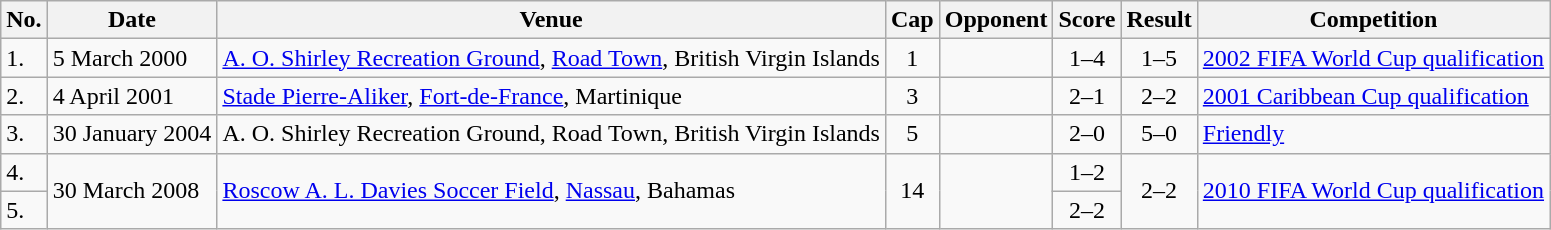<table class="wikitable sortable">
<tr>
<th>No.</th>
<th>Date</th>
<th>Venue</th>
<th>Cap</th>
<th>Opponent</th>
<th>Score</th>
<th>Result</th>
<th>Competition</th>
</tr>
<tr>
<td>1.</td>
<td>5 March 2000</td>
<td><a href='#'>A. O. Shirley Recreation Ground</a>, <a href='#'>Road Town</a>, British Virgin Islands</td>
<td align=center>1</td>
<td></td>
<td align="center">1–4</td>
<td align="center">1–5</td>
<td><a href='#'>2002 FIFA World Cup qualification</a></td>
</tr>
<tr>
<td>2.</td>
<td>4 April 2001</td>
<td><a href='#'>Stade Pierre-Aliker</a>, <a href='#'>Fort-de-France</a>, Martinique</td>
<td align=center>3</td>
<td></td>
<td align="center">2–1</td>
<td align="center">2–2</td>
<td><a href='#'>2001 Caribbean Cup qualification</a></td>
</tr>
<tr>
<td>3.</td>
<td>30 January 2004</td>
<td>A. O. Shirley Recreation Ground, Road Town, British Virgin Islands</td>
<td align=center>5</td>
<td></td>
<td align=center>2–0</td>
<td align=center>5–0</td>
<td><a href='#'>Friendly</a></td>
</tr>
<tr>
<td>4.</td>
<td rowspan="2">30 March 2008</td>
<td rowspan="2"><a href='#'>Roscow A. L. Davies Soccer Field</a>, <a href='#'>Nassau</a>, Bahamas</td>
<td rowspan="2" align=center>14</td>
<td rowspan="2"></td>
<td align=center>1–2</td>
<td align=center rowspan="2">2–2</td>
<td rowspan="2"><a href='#'>2010 FIFA World Cup qualification</a></td>
</tr>
<tr>
<td>5.</td>
<td align=center>2–2</td>
</tr>
</table>
